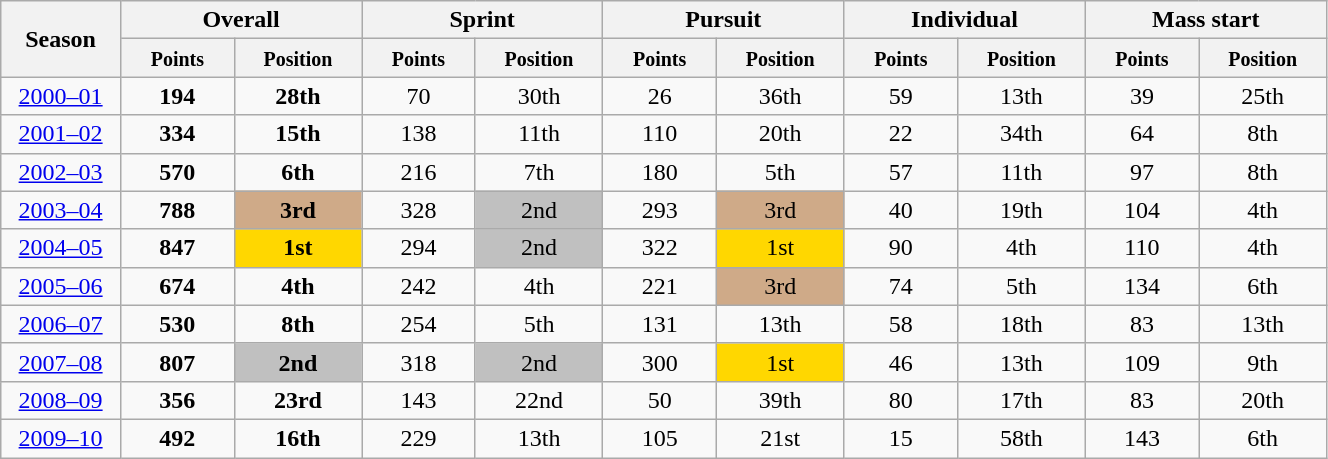<table class="wikitable" style="text-align:center;" width="70%">
<tr class="hintergrundfarbe5">
<th rowspan="2" style="width:4%;">Season</th>
<th colspan="2">Overall</th>
<th colspan="2">Sprint</th>
<th colspan="2">Pursuit</th>
<th colspan="2">Individual</th>
<th colspan="2">Mass start</th>
</tr>
<tr class="hintergrundfarbe5">
<th style="width:5%;"><small>Points</small></th>
<th style="width:5%;"><small>Position</small></th>
<th style="width:5%;"><small>Points</small></th>
<th style="width:5%;"><small>Position</small></th>
<th style="width:5%;"><small>Points</small></th>
<th style="width:5%;"><small>Position</small></th>
<th style="width:5%;"><small>Points</small></th>
<th style="width:5%;"><small>Position</small></th>
<th style="width:5%;"><small>Points</small></th>
<th style="width:5%;"><small>Position</small></th>
</tr>
<tr>
<td><a href='#'>2000–01</a></td>
<td><strong>194</strong></td>
<td><strong>28th</strong></td>
<td>70</td>
<td>30th</td>
<td>26</td>
<td>36th</td>
<td>59</td>
<td>13th</td>
<td>39</td>
<td>25th</td>
</tr>
<tr>
<td><a href='#'>2001–02</a></td>
<td><strong>334</strong></td>
<td><strong>15th</strong></td>
<td>138</td>
<td>11th</td>
<td>110</td>
<td>20th</td>
<td>22</td>
<td>34th</td>
<td>64</td>
<td>8th</td>
</tr>
<tr>
<td><a href='#'>2002–03</a></td>
<td><strong>570</strong></td>
<td><strong>6th</strong></td>
<td>216</td>
<td>7th</td>
<td>180</td>
<td>5th</td>
<td>57</td>
<td>11th</td>
<td>97</td>
<td>8th</td>
</tr>
<tr>
<td><a href='#'>2003–04</a></td>
<td><strong>788</strong></td>
<td style="background:#cfaa88;"><strong>3rd</strong></td>
<td>328</td>
<td style=" background:silver;">2nd</td>
<td>293</td>
<td style=" background:#cfaa88;">3rd</td>
<td>40</td>
<td>19th</td>
<td>104</td>
<td>4th</td>
</tr>
<tr>
<td><a href='#'>2004–05</a></td>
<td><strong>847</strong></td>
<td style=" background:gold;"><strong>1st</strong></td>
<td>294</td>
<td style=" background:silver;">2nd</td>
<td>322</td>
<td style=" background:gold;">1st</td>
<td>90</td>
<td>4th</td>
<td>110</td>
<td>4th</td>
</tr>
<tr>
<td><a href='#'>2005–06</a></td>
<td><strong>674</strong></td>
<td><strong>4th</strong></td>
<td>242</td>
<td>4th</td>
<td>221</td>
<td style=" background:#cfaa88;">3rd</td>
<td>74</td>
<td>5th</td>
<td>134</td>
<td>6th</td>
</tr>
<tr>
<td><a href='#'>2006–07</a></td>
<td><strong>530</strong></td>
<td><strong>8th</strong></td>
<td>254</td>
<td>5th</td>
<td>131</td>
<td>13th</td>
<td>58</td>
<td>18th</td>
<td>83</td>
<td>13th</td>
</tr>
<tr>
<td><a href='#'>2007–08</a></td>
<td><strong>807</strong></td>
<td style=" background:silver;"><strong>2nd</strong></td>
<td>318</td>
<td style=" background:silver;">2nd</td>
<td>300</td>
<td style=" background:gold;">1st</td>
<td>46</td>
<td>13th</td>
<td>109</td>
<td>9th</td>
</tr>
<tr>
<td><a href='#'>2008–09</a></td>
<td><strong>356</strong></td>
<td><strong>23rd</strong></td>
<td>143</td>
<td>22nd</td>
<td>50</td>
<td>39th</td>
<td>80</td>
<td>17th</td>
<td>83</td>
<td>20th</td>
</tr>
<tr>
<td><a href='#'>2009–10</a></td>
<td><strong>492</strong></td>
<td><strong>16th</strong></td>
<td>229</td>
<td>13th</td>
<td>105</td>
<td>21st</td>
<td>15</td>
<td>58th</td>
<td>143</td>
<td>6th</td>
</tr>
</table>
